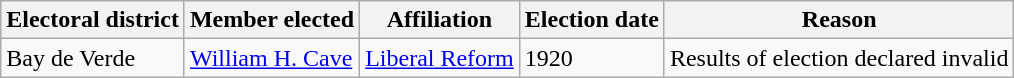<table class="wikitable sortable">
<tr>
<th>Electoral district</th>
<th>Member elected</th>
<th>Affiliation</th>
<th>Election date</th>
<th>Reason</th>
</tr>
<tr>
<td>Bay de Verde</td>
<td><a href='#'>William H. Cave</a></td>
<td><a href='#'>Liberal Reform</a></td>
<td>1920</td>
<td>Results of election declared invalid</td>
</tr>
</table>
